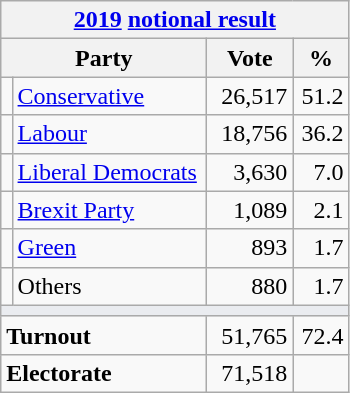<table class="wikitable">
<tr>
<th colspan="4"><a href='#'>2019</a> <a href='#'>notional result</a></th>
</tr>
<tr>
<th bgcolor="#DDDDFF" width="130px" colspan="2">Party</th>
<th bgcolor="#DDDDFF" width="50px">Vote</th>
<th bgcolor="#DDDDFF" width="30px">%</th>
</tr>
<tr>
<td></td>
<td><a href='#'>Conservative</a></td>
<td align=right>26,517</td>
<td align=right>51.2</td>
</tr>
<tr>
<td></td>
<td><a href='#'>Labour</a></td>
<td align=right>18,756</td>
<td align=right>36.2</td>
</tr>
<tr>
<td></td>
<td><a href='#'>Liberal Democrats</a></td>
<td align=right>3,630</td>
<td align=right>7.0</td>
</tr>
<tr>
<td></td>
<td><a href='#'>Brexit Party</a></td>
<td align=right>1,089</td>
<td align=right>2.1</td>
</tr>
<tr>
<td></td>
<td><a href='#'>Green</a></td>
<td align=right>893</td>
<td align=right>1.7</td>
</tr>
<tr>
<td></td>
<td>Others</td>
<td align=right>880</td>
<td align=right>1.7</td>
</tr>
<tr>
<td colspan="4" bgcolor="#EAECF0"></td>
</tr>
<tr>
<td colspan="2"><strong>Turnout</strong></td>
<td align=right>51,765</td>
<td align=right>72.4</td>
</tr>
<tr>
<td colspan="2"><strong>Electorate</strong></td>
<td align=right>71,518</td>
</tr>
</table>
